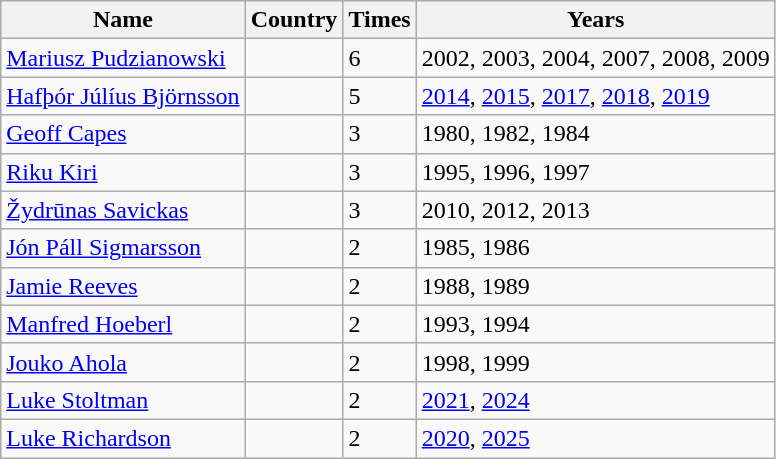<table class="wikitable">
<tr>
<th>Name</th>
<th>Country</th>
<th>Times</th>
<th>Years</th>
</tr>
<tr>
<td><a href='#'>Mariusz Pudzianowski</a></td>
<td></td>
<td>6</td>
<td>2002, 2003, 2004, 2007, 2008, 2009</td>
</tr>
<tr>
<td><a href='#'>Hafþór Júlíus Björnsson</a></td>
<td></td>
<td>5</td>
<td><a href='#'>2014</a>, <a href='#'>2015</a>, <a href='#'>2017</a>, <a href='#'>2018</a>, <a href='#'>2019</a></td>
</tr>
<tr>
<td><a href='#'>Geoff Capes</a></td>
<td></td>
<td>3</td>
<td>1980, 1982, 1984</td>
</tr>
<tr>
<td><a href='#'>Riku Kiri</a></td>
<td></td>
<td>3</td>
<td>1995, 1996, 1997</td>
</tr>
<tr>
<td><a href='#'>Žydrūnas Savickas</a></td>
<td></td>
<td>3</td>
<td>2010, 2012, 2013</td>
</tr>
<tr>
<td><a href='#'>Jón Páll Sigmarsson</a></td>
<td></td>
<td>2</td>
<td>1985, 1986</td>
</tr>
<tr>
<td><a href='#'>Jamie Reeves</a></td>
<td></td>
<td>2</td>
<td>1988, 1989</td>
</tr>
<tr>
<td><a href='#'>Manfred Hoeberl</a></td>
<td></td>
<td>2</td>
<td>1993, 1994</td>
</tr>
<tr>
<td><a href='#'>Jouko Ahola</a></td>
<td></td>
<td>2</td>
<td>1998, 1999</td>
</tr>
<tr>
<td><a href='#'>Luke Stoltman</a></td>
<td></td>
<td>2</td>
<td><a href='#'>2021</a>, <a href='#'>2024</a></td>
</tr>
<tr>
<td><a href='#'>Luke Richardson</a></td>
<td></td>
<td>2</td>
<td><a href='#'>2020</a>, <a href='#'>2025</a></td>
</tr>
</table>
